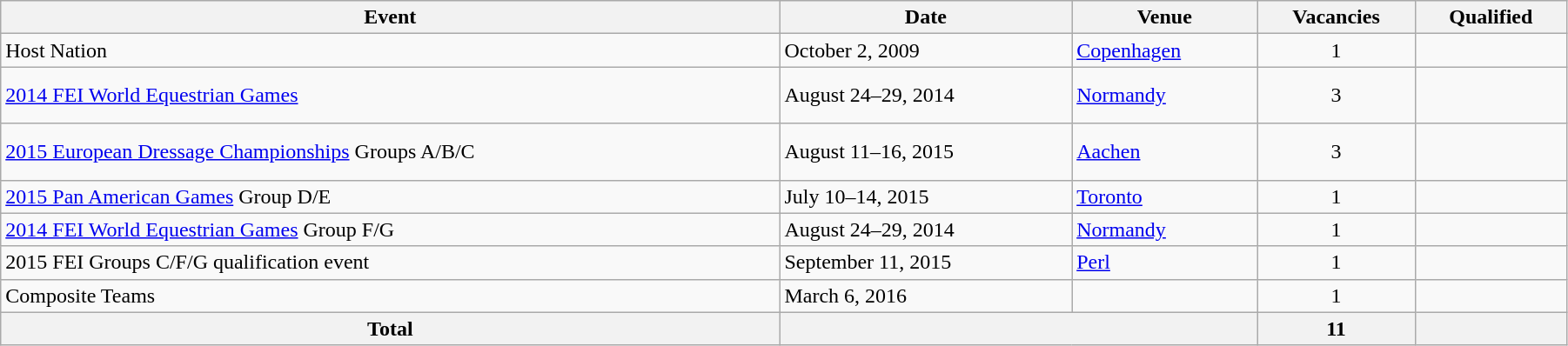<table class="wikitable" width=95%>
<tr>
<th scope="col">Event</th>
<th>Date</th>
<th>Venue</th>
<th>Vacancies</th>
<th>Qualified</th>
</tr>
<tr>
<td>Host Nation</td>
<td>October 2, 2009</td>
<td> <a href='#'>Copenhagen</a></td>
<td align="center">1</td>
<td></td>
</tr>
<tr>
<td><a href='#'>2014 FEI World Equestrian Games</a></td>
<td>August 24–29, 2014</td>
<td> <a href='#'>Normandy</a></td>
<td align="center">3</td>
<td> <br><br></td>
</tr>
<tr>
<td><a href='#'>2015 European Dressage Championships</a> Groups A/B/C</td>
<td>August 11–16, 2015</td>
<td> <a href='#'>Aachen</a></td>
<td align="center">3</td>
<td> <br><br></td>
</tr>
<tr>
<td><a href='#'>2015 Pan American Games</a> Group D/E</td>
<td>July 10–14, 2015</td>
<td> <a href='#'>Toronto</a></td>
<td align="center">1</td>
<td></td>
</tr>
<tr>
<td><a href='#'>2014 FEI World Equestrian Games</a> Group F/G</td>
<td>August 24–29, 2014</td>
<td> <a href='#'>Normandy</a></td>
<td align="center">1</td>
<td></td>
</tr>
<tr>
<td>2015 FEI Groups C/F/G qualification event</td>
<td>September 11, 2015</td>
<td> <a href='#'>Perl</a></td>
<td align="center">1</td>
<td></td>
</tr>
<tr>
<td>Composite Teams</td>
<td>March 6, 2016</td>
<td></td>
<td align="center">1</td>
<td></td>
</tr>
<tr>
<th>Total</th>
<th colspan="2"></th>
<th>11</th>
<th></th>
</tr>
</table>
